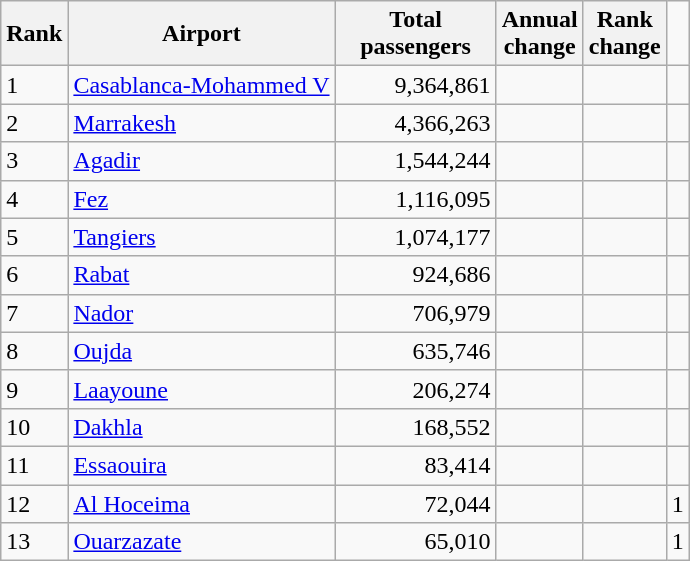<table class="wikitable">
<tr>
<th>Rank</th>
<th>Airport</th>
<th style="width:100px">Total<br>passengers</th>
<th>Annual<br>change</th>
<th>Rank<br>change</th>
</tr>
<tr>
<td>1</td>
<td><a href='#'>Casablanca-Mohammed V</a></td>
<td align="right">9,364,861</td>
<td></td>
<td></td>
<td></td>
</tr>
<tr>
<td>2</td>
<td><a href='#'>Marrakesh</a></td>
<td align="right">4,366,263</td>
<td></td>
<td></td>
<td></td>
</tr>
<tr>
<td>3</td>
<td><a href='#'>Agadir</a></td>
<td align="right">1,544,244</td>
<td></td>
<td></td>
<td></td>
</tr>
<tr>
<td>4</td>
<td><a href='#'>Fez</a></td>
<td align="right">1,116,095</td>
<td></td>
<td></td>
<td></td>
</tr>
<tr>
<td>5</td>
<td><a href='#'>Tangiers</a></td>
<td align="right">1,074,177</td>
<td></td>
<td></td>
<td></td>
</tr>
<tr>
<td>6</td>
<td><a href='#'>Rabat</a></td>
<td align="right">924,686</td>
<td></td>
<td></td>
<td></td>
</tr>
<tr>
<td>7</td>
<td><a href='#'>Nador</a></td>
<td align="right">706,979</td>
<td></td>
<td></td>
<td></td>
</tr>
<tr>
<td>8</td>
<td><a href='#'>Oujda</a></td>
<td align="right">635,746</td>
<td></td>
<td></td>
<td></td>
</tr>
<tr>
<td>9</td>
<td><a href='#'>Laayoune</a></td>
<td align="right">206,274</td>
<td></td>
<td></td>
<td></td>
</tr>
<tr>
<td>10</td>
<td><a href='#'>Dakhla</a></td>
<td align="right">168,552</td>
<td></td>
<td></td>
<td></td>
</tr>
<tr>
<td>11</td>
<td><a href='#'>Essaouira</a></td>
<td align="right">83,414</td>
<td></td>
<td></td>
<td></td>
</tr>
<tr>
<td>12</td>
<td><a href='#'>Al Hoceima</a></td>
<td align="right">72,044</td>
<td></td>
<td></td>
<td> 1</td>
</tr>
<tr>
<td>13</td>
<td><a href='#'>Ouarzazate</a></td>
<td align="right">65,010</td>
<td></td>
<td></td>
<td> 1</td>
</tr>
</table>
